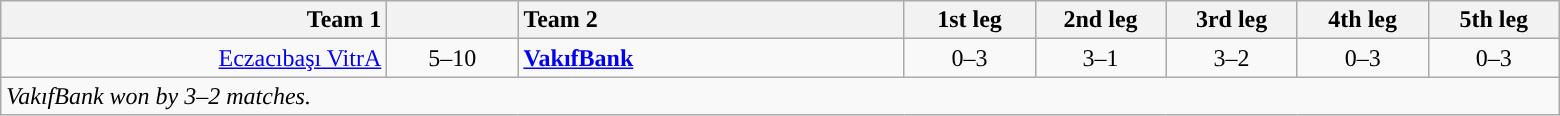<table class="wikitable" style="border-collapse: collapse;">
<tr>
<th style="text-align:right" width="250">Team 1</th>
<th style="width:80px"></th>
<th style="text-align:left" width="250">Team 2</th>
<th style="width:80px">1st leg</th>
<th style="width:80px">2nd leg</th>
<th style="width:80px">3rd leg</th>
<th style="width:80px">4th leg</th>
<th style="width:80px">5th leg</th>
</tr>
<tr>
<td style="text-align:right;"><a href='#'>Eczacıbaşı VitrA</a></td>
<td style="text-align:center;">5–10</td>
<td style="text-align:left;"><strong><a href='#'>VakıfBank</a></strong></td>
<td style="text-align:center;">0–3</td>
<td style="text-align:center;">3–1</td>
<td style="text-align:center;">3–2</td>
<td style="text-align:center;">0–3</td>
<td style="text-align:center;">0–3</td>
</tr>
<tr>
<td colspan=8 align="left"><em>VakıfBank won by 3–2 matches.</em></td>
</tr>
</table>
